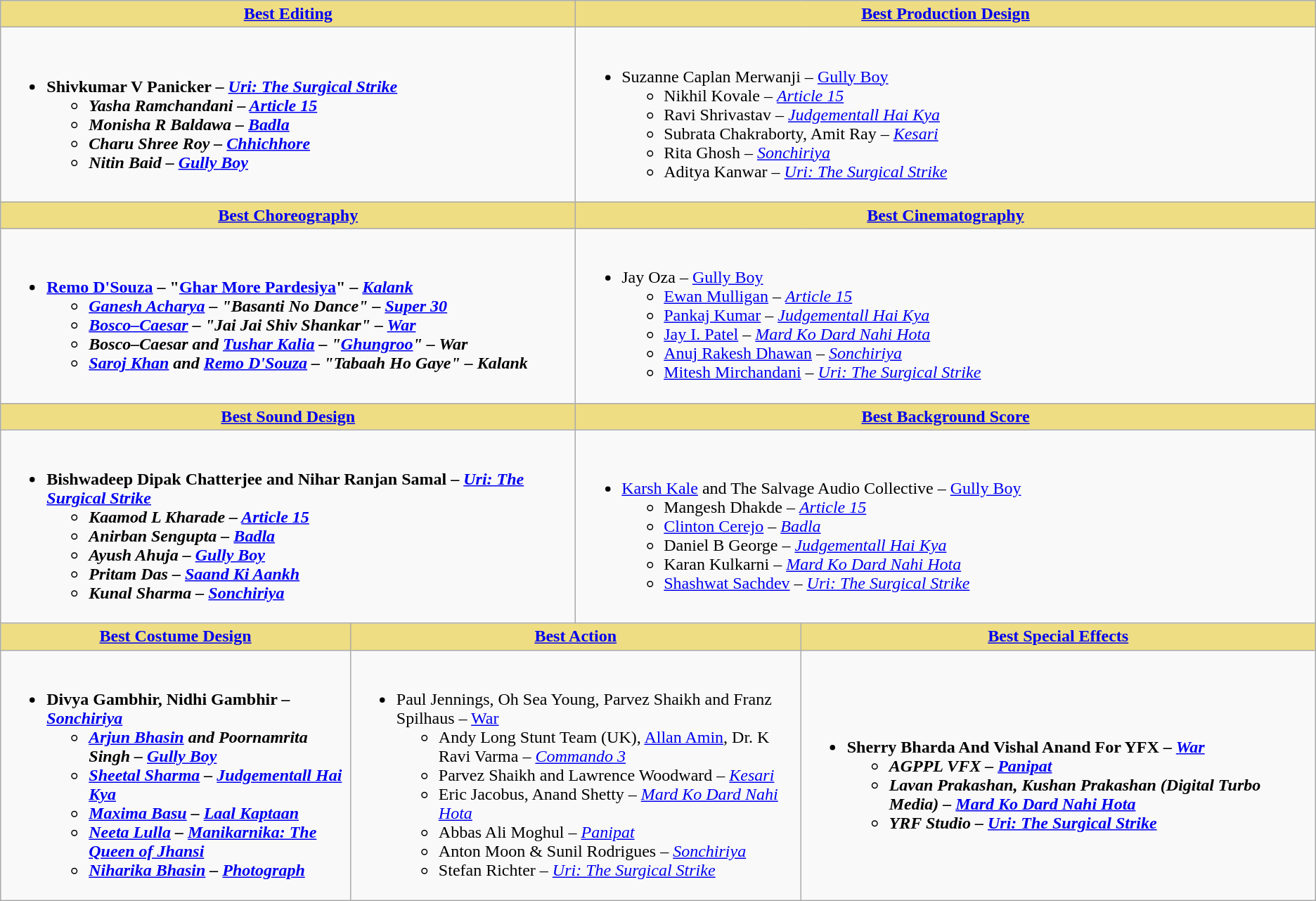<table class="wikitable">
<tr>
<th colspan=3 style="background:#EEDD82;"><a href='#'>Best Editing</a></th>
<th colspan=3 style="background:#EEDD82;"><a href='#'>Best Production Design</a></th>
</tr>
<tr>
<td colspan=3><br><ul><li><strong>Shivkumar V Panicker – <em><a href='#'>Uri: The Surgical Strike</a><strong><em><ul><li>Yasha Ramchandani – </em><a href='#'>Article 15</a><em></li><li>Monisha R Baldawa – </em><a href='#'>Badla</a><em></li><li>Charu Shree Roy – </em><a href='#'>Chhichhore</a><em></li><li>Nitin Baid  – </em><a href='#'>Gully Boy</a><em></li></ul></li></ul></td>
<td colspan=3><br><ul><li></strong>Suzanne Caplan Merwanji – </em><a href='#'>Gully Boy</a></em></strong><ul><li>Nikhil Kovale – <em><a href='#'>Article 15</a></em></li><li>Ravi Shrivastav – <em><a href='#'>Judgementall Hai Kya</a></em></li><li>Subrata Chakraborty, Amit Ray – <em><a href='#'>Kesari</a></em></li><li>Rita Ghosh – <em><a href='#'>Sonchiriya</a></em></li><li>Aditya Kanwar – <em><a href='#'>Uri: The Surgical Strike</a></em></li></ul></li></ul></td>
</tr>
<tr>
<th colspan=3 style="background:#EEDD82;"><a href='#'>Best Choreography</a></th>
<th colspan=3 style="background:#EEDD82;"><a href='#'>Best Cinematography</a></th>
</tr>
<tr>
<td colspan=3><br><ul><li><strong><a href='#'>Remo D'Souza</a> – "<a href='#'>Ghar More Pardesiya</a>"  – <em><a href='#'>Kalank</a><strong><em><ul><li><a href='#'>Ganesh Acharya</a> – "Basanti No Dance" – </em><a href='#'>Super 30</a><em></li><li><a href='#'>Bosco–Caesar</a> – "Jai Jai Shiv Shankar" – </em><a href='#'>War</a><em></li><li>Bosco–Caesar and <a href='#'>Tushar Kalia</a> – "<a href='#'>Ghungroo</a>" – </em>War<em></li><li><a href='#'>Saroj Khan</a> and <a href='#'>Remo D'Souza</a> – "Tabaah Ho Gaye" – </em>Kalank<em></li></ul></li></ul></td>
<td colspan=3><br><ul><li></strong>Jay Oza – </em><a href='#'>Gully Boy</a></em></strong><ul><li><a href='#'>Ewan Mulligan</a> – <em><a href='#'>Article 15</a></em></li><li><a href='#'>Pankaj Kumar</a> – <em><a href='#'>Judgementall Hai Kya</a></em></li><li><a href='#'>Jay I. Patel</a> – <em><a href='#'>Mard Ko Dard Nahi Hota</a></em></li><li><a href='#'>Anuj Rakesh Dhawan</a> – <em><a href='#'>Sonchiriya</a></em></li><li><a href='#'>Mitesh Mirchandani</a> – <em><a href='#'>Uri: The Surgical Strike</a></em></li></ul></li></ul></td>
</tr>
<tr>
<th colspan=3 style="background:#EEDD82;"><a href='#'>Best Sound Design</a></th>
<th colspan=3 style="background:#EEDD82;"><a href='#'>Best Background Score</a></th>
</tr>
<tr>
<td colspan=3><br><ul><li><strong>Bishwadeep Dipak Chatterjee and Nihar Ranjan Samal – <em><a href='#'>Uri: The Surgical Strike</a><strong><em><ul><li>Kaamod L Kharade – </em><a href='#'>Article 15</a><em></li><li>Anirban Sengupta – </em><a href='#'>Badla</a><em></li><li>Ayush Ahuja – </em><a href='#'>Gully Boy</a><em></li><li>Pritam Das – </em><a href='#'>Saand Ki Aankh</a><em></li><li>Kunal Sharma – </em><a href='#'>Sonchiriya</a><em></li></ul></li></ul></td>
<td colspan=3><br><ul><li></strong><a href='#'>Karsh Kale</a> and The Salvage Audio Collective – </em><a href='#'>Gully Boy</a></em></strong><ul><li>Mangesh Dhakde – <em><a href='#'>Article 15</a></em></li><li><a href='#'>Clinton Cerejo</a> – <em><a href='#'>Badla</a></em></li><li>Daniel B George – <em><a href='#'>Judgementall Hai Kya</a></em></li><li>Karan Kulkarni – <em><a href='#'>Mard Ko Dard Nahi Hota</a></em></li><li><a href='#'>Shashwat Sachdev</a> – <em><a href='#'>Uri: The Surgical Strike</a></em></li></ul></li></ul></td>
</tr>
<tr>
<th colspan=2 style="background:#EEDD82;"><a href='#'>Best Costume Design</a></th>
<th colspan=2 style="background:#EEDD82;"><a href='#'>Best Action</a></th>
<th colspan=2 style="background:#EEDD82;"><a href='#'>Best Special Effects</a></th>
</tr>
<tr>
<td colspan=2><br><ul><li><strong>Divya Gambhir, Nidhi Gambhir – <em><a href='#'>Sonchiriya</a><strong><em><ul><li><a href='#'>Arjun Bhasin</a> and Poornamrita Singh – </em><a href='#'>Gully Boy</a><em></li><li><a href='#'>Sheetal Sharma</a> – </em><a href='#'>Judgementall Hai Kya</a><em></li><li><a href='#'>Maxima Basu</a> – </em><a href='#'>Laal Kaptaan</a><em></li><li><a href='#'>Neeta Lulla</a> – </em><a href='#'>Manikarnika: The Queen of Jhansi</a><em></li><li><a href='#'>Niharika Bhasin</a> – </em><a href='#'>Photograph</a><em></li></ul></li></ul></td>
<td colspan=2><br><ul><li></strong>Paul Jennings, Oh Sea Young, Parvez Shaikh and Franz Spilhaus – </em><a href='#'>War</a></em></strong><ul><li>Andy Long Stunt Team (UK), <a href='#'>Allan Amin</a>, Dr. K Ravi Varma – <em><a href='#'>Commando 3</a></em></li><li>Parvez Shaikh and Lawrence Woodward – <em><a href='#'>Kesari</a></em></li><li>Eric Jacobus, Anand Shetty – <em><a href='#'>Mard Ko Dard Nahi Hota</a></em></li><li>Abbas Ali Moghul – <em><a href='#'>Panipat</a></em></li><li>Anton Moon & Sunil Rodrigues – <em><a href='#'>Sonchiriya</a></em></li><li>Stefan Richter – <em><a href='#'>Uri: The Surgical Strike</a></em></li></ul></li></ul></td>
<td colspan=2><br><ul><li><strong>Sherry Bharda And Vishal Anand For YFX – <em><a href='#'>War</a><strong><em><ul><li>AGPPL VFX – </em><a href='#'>Panipat</a><em></li><li>Lavan Prakashan, Kushan Prakashan (Digital Turbo Media) – </em><a href='#'>Mard Ko Dard Nahi Hota</a><em></li><li>YRF Studio – </em><a href='#'>Uri: The Surgical Strike</a><em></li></ul></li></ul></td>
</tr>
</table>
